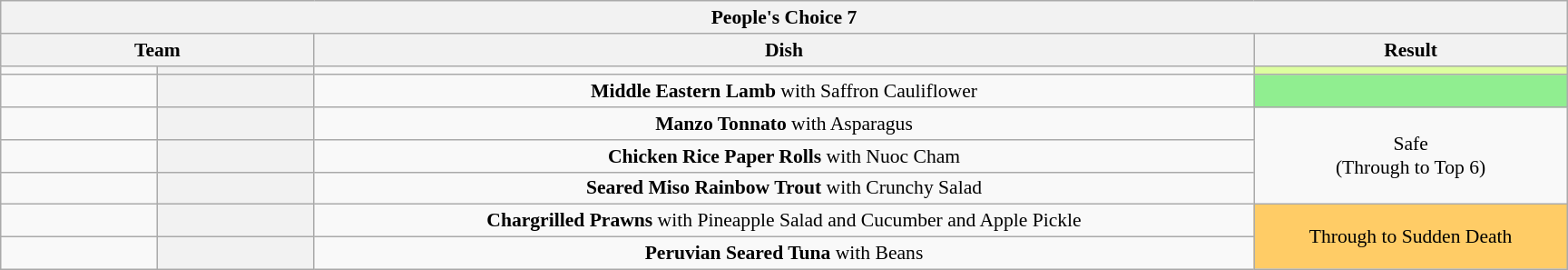<table class="wikitable plainrowheaders" style="margin:1em auto; text-align:center; font-size:90%; width:80em;">
<tr>
<th colspan="4" >People's Choice 7</th>
</tr>
<tr>
<th style="width:20%;" colspan="2">Team</th>
<th style="width:60%;">Dish</th>
<th style="width:20%;">Result</th>
</tr>
<tr>
<td></td>
<th></th>
<td></td>
<td bgcolor=#DDFF9F></td>
</tr>
<tr>
<td></td>
<th></th>
<td><strong>Middle Eastern Lamb</strong> with Saffron Cauliflower</td>
<td bgcolor="lightgreen"></td>
</tr>
<tr>
<td></td>
<th></th>
<td><strong>Manzo Tonnato</strong> with Asparagus</td>
<td rowspan="3">Safe<br>(Through to Top 6)</td>
</tr>
<tr>
<td></td>
<th></th>
<td><strong>Chicken Rice Paper Rolls</strong> with Nuoc Cham</td>
</tr>
<tr>
<td></td>
<th></th>
<td><strong>Seared Miso Rainbow Trout</strong> with Crunchy Salad</td>
</tr>
<tr>
<td></td>
<th></th>
<td><strong>Chargrilled Prawns</strong> with Pineapple Salad and Cucumber and Apple Pickle</td>
<td rowspan="2" bgcolor="FFCC66">Through to Sudden Death</td>
</tr>
<tr>
<td></td>
<th></th>
<td><strong>Peruvian Seared Tuna</strong> with Beans</td>
</tr>
</table>
